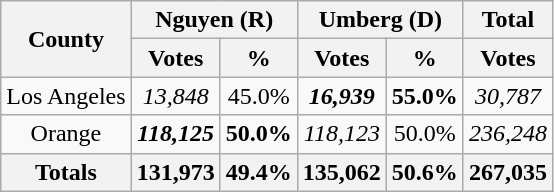<table class="wikitable sortable" style="text-align:center">
<tr>
<th rowspan=2>County</th>
<th colspan=2>Nguyen (R)</th>
<th colspan=2>Umberg (D)</th>
<th>Total</th>
</tr>
<tr>
<th>Votes</th>
<th>%</th>
<th>Votes</th>
<th>%</th>
<th data-sort-type=number>Votes</th>
</tr>
<tr>
<td>Los Angeles</td>
<td><em>13,848</em></td>
<td>45.0%</td>
<td><strong><em>16,939</em></strong></td>
<td><strong>55.0%</strong></td>
<td><em>30,787</em></td>
</tr>
<tr>
<td>Orange</td>
<td><strong><em>118,125</em></strong></td>
<td><strong>50.0%</strong></td>
<td><em>118,123</em></td>
<td>50.0%</td>
<td><em>236,248</em></td>
</tr>
<tr>
<th>Totals</th>
<th>131,973</th>
<th>49.4%</th>
<th>135,062</th>
<th>50.6%</th>
<th>267,035</th>
</tr>
</table>
